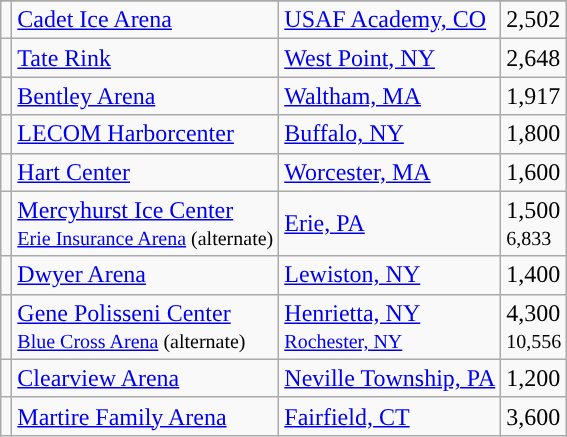<table class="wikitable sortable">
<tr>
</tr>
<tr>
<td><a href='#'></a></td>
<td><a href='#'>Cadet Ice Arena</a></td>
<td><a href='#'>USAF Academy, CO</a></td>
<td>2,502</td>
</tr>
<tr>
<td><a href='#'></a></td>
<td><a href='#'>Tate Rink</a></td>
<td><a href='#'>West Point, NY</a></td>
<td>2,648</td>
</tr>
<tr>
<td><a href='#'></a></td>
<td><a href='#'>Bentley Arena</a></td>
<td><a href='#'>Waltham, MA</a></td>
<td>1,917</td>
</tr>
<tr>
<td><a href='#'></a></td>
<td><a href='#'>LECOM Harborcenter</a></td>
<td><a href='#'>Buffalo, NY</a></td>
<td>1,800</td>
</tr>
<tr>
<td><a href='#'></a></td>
<td><a href='#'>Hart Center</a></td>
<td><a href='#'>Worcester, MA</a></td>
<td>1,600</td>
</tr>
<tr>
<td><a href='#'></a></td>
<td><a href='#'>Mercyhurst Ice Center</a><br><small><a href='#'>Erie Insurance Arena</a> (alternate)</small></td>
<td><a href='#'>Erie, PA</a></td>
<td>1,500<br><small>6,833</small></td>
</tr>
<tr>
<td><a href='#'></a></td>
<td><a href='#'>Dwyer Arena</a></td>
<td><a href='#'>Lewiston, NY</a></td>
<td>1,400</td>
</tr>
<tr>
<td><a href='#'></a></td>
<td><a href='#'>Gene Polisseni Center</a><br><small><a href='#'>Blue Cross Arena</a> (alternate)</small></td>
<td><a href='#'>Henrietta, NY</a><br><small><a href='#'>Rochester, NY</a></small></td>
<td>4,300<br><small>10,556</small></td>
</tr>
<tr>
<td><a href='#'></a></td>
<td><a href='#'>Clearview Arena</a></td>
<td><a href='#'>Neville Township, PA</a></td>
<td>1,200</td>
</tr>
<tr>
<td><a href='#'></a></td>
<td><a href='#'>Martire Family Arena</a></td>
<td><a href='#'>Fairfield, CT</a></td>
<td>3,600</td>
</tr>
</table>
